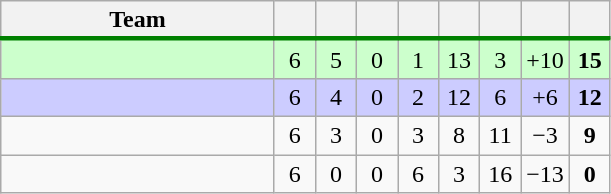<table class="wikitable" style="text-align:center">
<tr>
<th width="175">Team</th>
<th width="20"></th>
<th width="20"></th>
<th width="20"></th>
<th width="20"></th>
<th width="20"></th>
<th width="20"></th>
<th width="20"></th>
<th width="20"></th>
</tr>
<tr style="border-bottom:3px solid green;">
</tr>
<tr bgcolor=#ccffcc>
<td align=left></td>
<td>6</td>
<td>5</td>
<td>0</td>
<td>1</td>
<td>13</td>
<td>3</td>
<td>+10</td>
<td><strong>15</strong></td>
</tr>
<tr bgcolor=#ccccff>
<td align=left></td>
<td>6</td>
<td>4</td>
<td>0</td>
<td>2</td>
<td>12</td>
<td>6</td>
<td>+6</td>
<td><strong>12</strong></td>
</tr>
<tr>
<td align=left></td>
<td>6</td>
<td>3</td>
<td>0</td>
<td>3</td>
<td>8</td>
<td>11</td>
<td>−3</td>
<td><strong>9</strong></td>
</tr>
<tr>
<td align=left></td>
<td>6</td>
<td>0</td>
<td>0</td>
<td>6</td>
<td>3</td>
<td>16</td>
<td>−13</td>
<td><strong>0</strong></td>
</tr>
</table>
